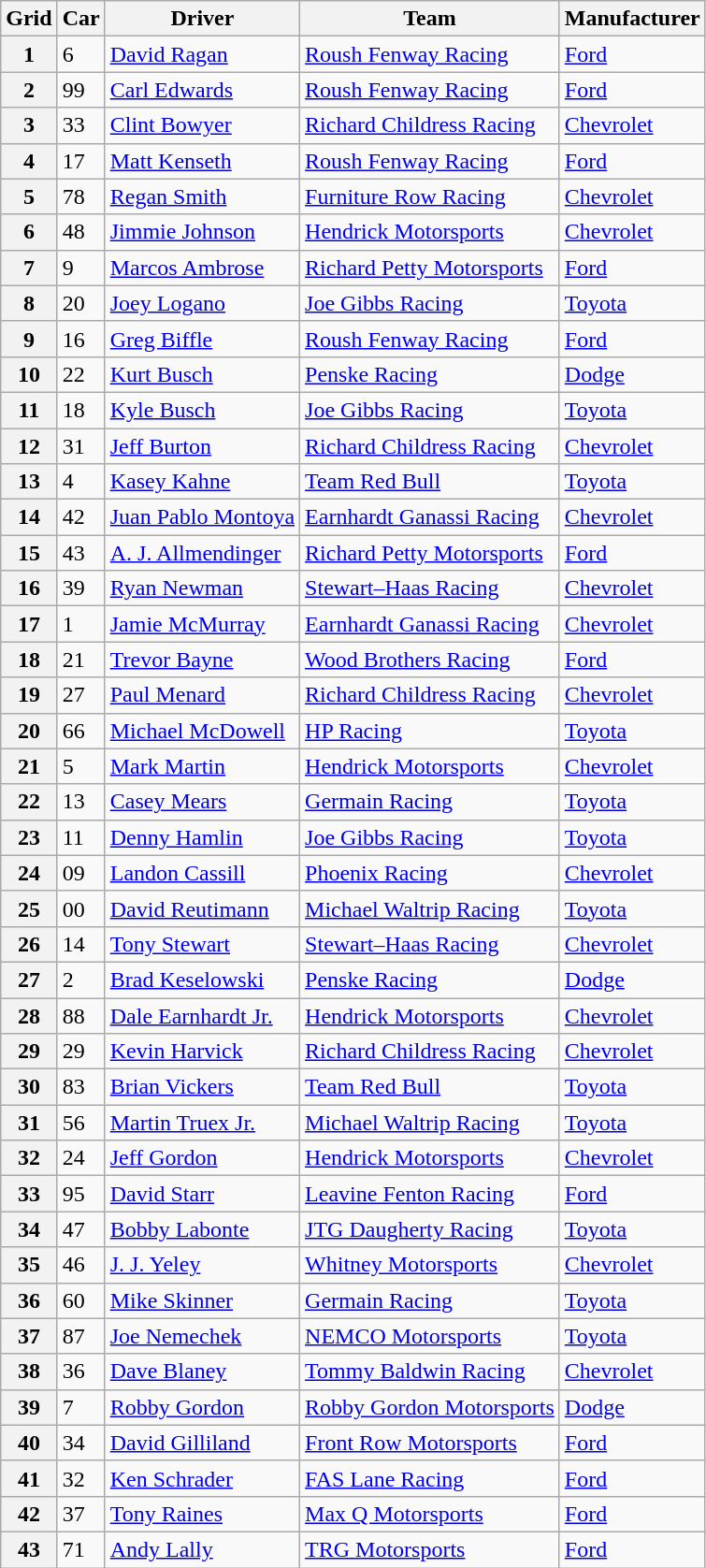<table class="wikitable">
<tr>
<th>Grid</th>
<th>Car</th>
<th>Driver</th>
<th>Team</th>
<th>Manufacturer</th>
</tr>
<tr>
<th>1</th>
<td>6</td>
<td><a href='#'>David Ragan</a></td>
<td><a href='#'>Roush Fenway Racing</a></td>
<td><a href='#'>Ford</a></td>
</tr>
<tr>
<th>2</th>
<td>99</td>
<td><a href='#'>Carl Edwards</a></td>
<td><a href='#'>Roush Fenway Racing</a></td>
<td><a href='#'>Ford</a></td>
</tr>
<tr>
<th>3</th>
<td>33</td>
<td><a href='#'>Clint Bowyer</a></td>
<td><a href='#'>Richard Childress Racing</a></td>
<td><a href='#'>Chevrolet</a></td>
</tr>
<tr>
<th>4</th>
<td>17</td>
<td><a href='#'>Matt Kenseth</a></td>
<td><a href='#'>Roush Fenway Racing</a></td>
<td><a href='#'>Ford</a></td>
</tr>
<tr>
<th>5</th>
<td>78</td>
<td><a href='#'>Regan Smith</a></td>
<td><a href='#'>Furniture Row Racing</a></td>
<td><a href='#'>Chevrolet</a></td>
</tr>
<tr>
<th>6</th>
<td>48</td>
<td><a href='#'>Jimmie Johnson</a></td>
<td><a href='#'>Hendrick Motorsports</a></td>
<td><a href='#'>Chevrolet</a></td>
</tr>
<tr>
<th>7</th>
<td>9</td>
<td><a href='#'>Marcos Ambrose</a></td>
<td><a href='#'>Richard Petty Motorsports</a></td>
<td><a href='#'>Ford</a></td>
</tr>
<tr>
<th>8</th>
<td>20</td>
<td><a href='#'>Joey Logano</a></td>
<td><a href='#'>Joe Gibbs Racing</a></td>
<td><a href='#'>Toyota</a></td>
</tr>
<tr>
<th>9</th>
<td>16</td>
<td><a href='#'>Greg Biffle</a></td>
<td><a href='#'>Roush Fenway Racing</a></td>
<td><a href='#'>Ford</a></td>
</tr>
<tr>
<th>10</th>
<td>22</td>
<td><a href='#'>Kurt Busch</a></td>
<td><a href='#'>Penske Racing</a></td>
<td><a href='#'>Dodge</a></td>
</tr>
<tr>
<th>11</th>
<td>18</td>
<td><a href='#'>Kyle Busch</a></td>
<td><a href='#'>Joe Gibbs Racing</a></td>
<td><a href='#'>Toyota</a></td>
</tr>
<tr>
<th>12</th>
<td>31</td>
<td><a href='#'>Jeff Burton</a></td>
<td><a href='#'>Richard Childress Racing</a></td>
<td><a href='#'>Chevrolet</a></td>
</tr>
<tr>
<th>13</th>
<td>4</td>
<td><a href='#'>Kasey Kahne</a></td>
<td><a href='#'>Team Red Bull</a></td>
<td><a href='#'>Toyota</a></td>
</tr>
<tr>
<th>14</th>
<td>42</td>
<td><a href='#'>Juan Pablo Montoya</a></td>
<td><a href='#'>Earnhardt Ganassi Racing</a></td>
<td><a href='#'>Chevrolet</a></td>
</tr>
<tr>
<th>15</th>
<td>43</td>
<td><a href='#'>A. J. Allmendinger</a></td>
<td><a href='#'>Richard Petty Motorsports</a></td>
<td><a href='#'>Ford</a></td>
</tr>
<tr>
<th>16</th>
<td>39</td>
<td><a href='#'>Ryan Newman</a></td>
<td><a href='#'>Stewart–Haas Racing</a></td>
<td><a href='#'>Chevrolet</a></td>
</tr>
<tr>
<th>17</th>
<td>1</td>
<td><a href='#'>Jamie McMurray</a></td>
<td><a href='#'>Earnhardt Ganassi Racing</a></td>
<td><a href='#'>Chevrolet</a></td>
</tr>
<tr>
<th>18</th>
<td>21</td>
<td><a href='#'>Trevor Bayne</a></td>
<td><a href='#'>Wood Brothers Racing</a></td>
<td><a href='#'>Ford</a></td>
</tr>
<tr>
<th>19</th>
<td>27</td>
<td><a href='#'>Paul Menard</a></td>
<td><a href='#'>Richard Childress Racing</a></td>
<td><a href='#'>Chevrolet</a></td>
</tr>
<tr>
<th>20</th>
<td>66</td>
<td><a href='#'>Michael McDowell</a></td>
<td><a href='#'>HP Racing</a></td>
<td><a href='#'>Toyota</a></td>
</tr>
<tr>
<th>21</th>
<td>5</td>
<td><a href='#'>Mark Martin</a></td>
<td><a href='#'>Hendrick Motorsports</a></td>
<td><a href='#'>Chevrolet</a></td>
</tr>
<tr>
<th>22</th>
<td>13</td>
<td><a href='#'>Casey Mears</a></td>
<td><a href='#'>Germain Racing</a></td>
<td><a href='#'>Toyota</a></td>
</tr>
<tr>
<th>23</th>
<td>11</td>
<td><a href='#'>Denny Hamlin</a></td>
<td><a href='#'>Joe Gibbs Racing</a></td>
<td><a href='#'>Toyota</a></td>
</tr>
<tr>
<th>24</th>
<td>09</td>
<td><a href='#'>Landon Cassill</a></td>
<td><a href='#'>Phoenix Racing</a></td>
<td><a href='#'>Chevrolet</a></td>
</tr>
<tr>
<th>25</th>
<td>00</td>
<td><a href='#'>David Reutimann</a></td>
<td><a href='#'>Michael Waltrip Racing</a></td>
<td><a href='#'>Toyota</a></td>
</tr>
<tr>
<th>26</th>
<td>14</td>
<td><a href='#'>Tony Stewart</a></td>
<td><a href='#'>Stewart–Haas Racing</a></td>
<td><a href='#'>Chevrolet</a></td>
</tr>
<tr>
<th>27</th>
<td>2</td>
<td><a href='#'>Brad Keselowski</a></td>
<td><a href='#'>Penske Racing</a></td>
<td><a href='#'>Dodge</a></td>
</tr>
<tr>
<th>28</th>
<td>88</td>
<td><a href='#'>Dale Earnhardt Jr.</a></td>
<td><a href='#'>Hendrick Motorsports</a></td>
<td><a href='#'>Chevrolet</a></td>
</tr>
<tr>
<th>29</th>
<td>29</td>
<td><a href='#'>Kevin Harvick</a></td>
<td><a href='#'>Richard Childress Racing</a></td>
<td><a href='#'>Chevrolet</a></td>
</tr>
<tr>
<th>30</th>
<td>83</td>
<td><a href='#'>Brian Vickers</a></td>
<td><a href='#'>Team Red Bull</a></td>
<td><a href='#'>Toyota</a></td>
</tr>
<tr>
<th>31</th>
<td>56</td>
<td><a href='#'>Martin Truex Jr.</a></td>
<td><a href='#'>Michael Waltrip Racing</a></td>
<td><a href='#'>Toyota</a></td>
</tr>
<tr>
<th>32</th>
<td>24</td>
<td><a href='#'>Jeff Gordon</a></td>
<td><a href='#'>Hendrick Motorsports</a></td>
<td><a href='#'>Chevrolet</a></td>
</tr>
<tr>
<th>33</th>
<td>95</td>
<td><a href='#'>David Starr</a></td>
<td><a href='#'>Leavine Fenton Racing</a></td>
<td><a href='#'>Ford</a></td>
</tr>
<tr>
<th>34</th>
<td>47</td>
<td><a href='#'>Bobby Labonte</a></td>
<td><a href='#'>JTG Daugherty Racing</a></td>
<td><a href='#'>Toyota</a></td>
</tr>
<tr>
<th>35</th>
<td>46</td>
<td><a href='#'>J. J. Yeley</a></td>
<td><a href='#'>Whitney Motorsports</a></td>
<td><a href='#'>Chevrolet</a></td>
</tr>
<tr>
<th>36</th>
<td>60</td>
<td><a href='#'>Mike Skinner</a></td>
<td><a href='#'>Germain Racing</a></td>
<td><a href='#'>Toyota</a></td>
</tr>
<tr>
<th>37</th>
<td>87</td>
<td><a href='#'>Joe Nemechek</a></td>
<td><a href='#'>NEMCO Motorsports</a></td>
<td><a href='#'>Toyota</a></td>
</tr>
<tr>
<th>38</th>
<td>36</td>
<td><a href='#'>Dave Blaney</a></td>
<td><a href='#'>Tommy Baldwin Racing</a></td>
<td><a href='#'>Chevrolet</a></td>
</tr>
<tr>
<th>39</th>
<td>7</td>
<td><a href='#'>Robby Gordon</a></td>
<td><a href='#'>Robby Gordon Motorsports</a></td>
<td><a href='#'>Dodge</a></td>
</tr>
<tr>
<th>40</th>
<td>34</td>
<td><a href='#'>David Gilliland</a></td>
<td><a href='#'>Front Row Motorsports</a></td>
<td><a href='#'>Ford</a></td>
</tr>
<tr>
<th>41</th>
<td>32</td>
<td><a href='#'>Ken Schrader</a></td>
<td><a href='#'>FAS Lane Racing</a></td>
<td><a href='#'>Ford</a></td>
</tr>
<tr>
<th>42</th>
<td>37</td>
<td><a href='#'>Tony Raines</a></td>
<td><a href='#'>Max Q Motorsports</a></td>
<td><a href='#'>Ford</a></td>
</tr>
<tr>
<th>43</th>
<td>71</td>
<td><a href='#'>Andy Lally</a></td>
<td><a href='#'>TRG Motorsports</a></td>
<td><a href='#'>Ford</a></td>
</tr>
</table>
